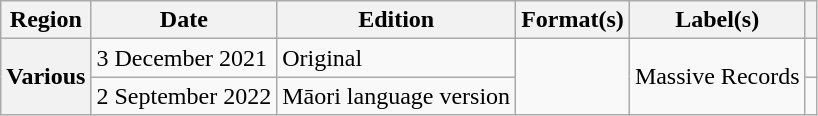<table class="wikitable plainrowheaders">
<tr>
<th scope="col">Region</th>
<th scope="col">Date</th>
<th scope="col">Edition</th>
<th scope="col">Format(s)</th>
<th scope="col">Label(s)</th>
<th scope="col"></th>
</tr>
<tr>
<th scope="row" rowspan="2">Various</th>
<td>3 December 2021</td>
<td>Original</td>
<td rowspan="2"></td>
<td rowspan="2">Massive Records</td>
<td align="center"></td>
</tr>
<tr>
<td>2 September 2022</td>
<td>Māori language version</td>
<td align="center"></td>
</tr>
</table>
